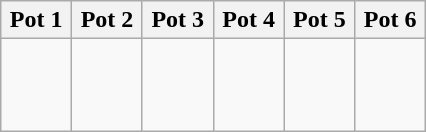<table class="wikitable">
<tr>
<th width=15%>Pot 1</th>
<th width=15%>Pot 2</th>
<th width=15%>Pot 3</th>
<th width=15%>Pot 4</th>
<th width=15%>Pot 5</th>
<th width=15%>Pot 6</th>
</tr>
<tr>
<td valign="top"><br><br><br></td>
<td valign="top"><br><br><br></td>
<td valign="top"><br><br><br></td>
<td valign="top"><br><br><br></td>
<td valign="top"><br><br><br></td>
<td valign="top"><br><br><br></td>
</tr>
</table>
